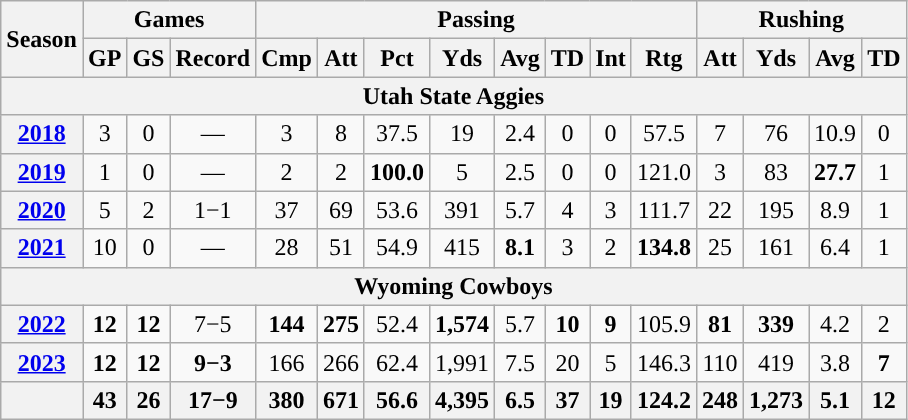<table class="wikitable" style="text-align:center;">
<tr>
<th rowspan="2">Season</th>
<th colspan="3">Games</th>
<th colspan="8">Passing</th>
<th colspan="5">Rushing</th>
</tr>
<tr>
<th>GP</th>
<th>GS</th>
<th>Record</th>
<th>Cmp</th>
<th>Att</th>
<th>Pct</th>
<th>Yds</th>
<th>Avg</th>
<th>TD</th>
<th>Int</th>
<th>Rtg</th>
<th>Att</th>
<th>Yds</th>
<th>Avg</th>
<th>TD</th>
</tr>
<tr>
<th colspan="16">Utah State Aggies</th>
</tr>
<tr>
<th><a href='#'>2018</a></th>
<td>3</td>
<td>0</td>
<td>—</td>
<td>3</td>
<td>8</td>
<td>37.5</td>
<td>19</td>
<td>2.4</td>
<td>0</td>
<td>0</td>
<td>57.5</td>
<td>7</td>
<td>76</td>
<td>10.9</td>
<td>0</td>
</tr>
<tr>
<th><a href='#'>2019</a></th>
<td>1</td>
<td>0</td>
<td>—</td>
<td>2</td>
<td>2</td>
<td><strong>100.0</strong></td>
<td>5</td>
<td>2.5</td>
<td>0</td>
<td>0</td>
<td>121.0</td>
<td>3</td>
<td>83</td>
<td><strong>27.7</strong></td>
<td>1</td>
</tr>
<tr>
<th><a href='#'>2020</a></th>
<td>5</td>
<td>2</td>
<td>1−1</td>
<td>37</td>
<td>69</td>
<td>53.6</td>
<td>391</td>
<td>5.7</td>
<td>4</td>
<td>3</td>
<td>111.7</td>
<td>22</td>
<td>195</td>
<td>8.9</td>
<td>1</td>
</tr>
<tr>
<th><a href='#'>2021</a></th>
<td>10</td>
<td>0</td>
<td>—</td>
<td>28</td>
<td>51</td>
<td>54.9</td>
<td>415</td>
<td><strong>8.1</strong></td>
<td>3</td>
<td>2</td>
<td><strong>134.8</strong></td>
<td>25</td>
<td>161</td>
<td>6.4</td>
<td>1</td>
</tr>
<tr>
<th colspan="16">Wyoming Cowboys</th>
</tr>
<tr>
<th><a href='#'>2022</a></th>
<td><strong>12</strong></td>
<td><strong>12</strong></td>
<td>7−5</td>
<td><strong>144</strong></td>
<td><strong>275</strong></td>
<td>52.4</td>
<td><strong>1,574</strong></td>
<td>5.7</td>
<td><strong>10</strong></td>
<td><strong>9</strong></td>
<td>105.9</td>
<td><strong>81</strong></td>
<td><strong>339</strong></td>
<td>4.2</td>
<td>2</td>
</tr>
<tr>
<th><a href='#'>2023</a></th>
<td><strong>12</strong></td>
<td><strong>12</strong></td>
<td><strong>9−3</strong></td>
<td>166</td>
<td>266</td>
<td>62.4</td>
<td>1,991</td>
<td>7.5</td>
<td>20</td>
<td>5</td>
<td>146.3</td>
<td>110</td>
<td>419</td>
<td>3.8</td>
<td><strong>7</strong></td>
</tr>
<tr>
<th></th>
<th>43</th>
<th>26</th>
<th>17−9</th>
<th>380</th>
<th>671</th>
<th>56.6</th>
<th>4,395</th>
<th>6.5</th>
<th>37</th>
<th>19</th>
<th>124.2</th>
<th>248</th>
<th>1,273</th>
<th>5.1</th>
<th>12</th>
</tr>
</table>
